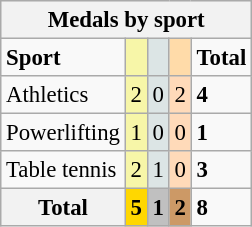<table class=wikitable style="font-size:95%; ">
<tr bgcolor=EFEFEF>
<th colspan=7>Medals by sport</th>
</tr>
<tr>
<td><strong>Sport</strong></td>
<td bgcolor=F7F6A8></td>
<td bgcolor=DCE5E5></td>
<td bgcolor=FFDBA9></td>
<td><strong>Total</strong></td>
</tr>
<tr>
<td>Athletics</td>
<td bgcolor=F7F6A8>2</td>
<td bgcolor=DCE5E5>0</td>
<td bgcolor=FFDAB9>2</td>
<td><strong>4</strong></td>
</tr>
<tr>
<td>Powerlifting</td>
<td bgcolor=F7F6A8>1</td>
<td bgcolor=DCE5E5>0</td>
<td bgcolor=FFDAB9>0</td>
<td><strong>1</strong></td>
</tr>
<tr>
<td>Table tennis</td>
<td bgcolor=F7F6A8>2</td>
<td bgcolor=DCE5E5>1</td>
<td bgcolor=FFDAB9>0</td>
<td><strong>3</strong></td>
</tr>
<tr>
<th>Total</th>
<td style="background:gold;"><strong>5</strong></td>
<td style="background:silver;"><strong>1</strong></td>
<td style="background:#c96;"><strong>2</strong></td>
<td><strong>8</strong></td>
</tr>
</table>
